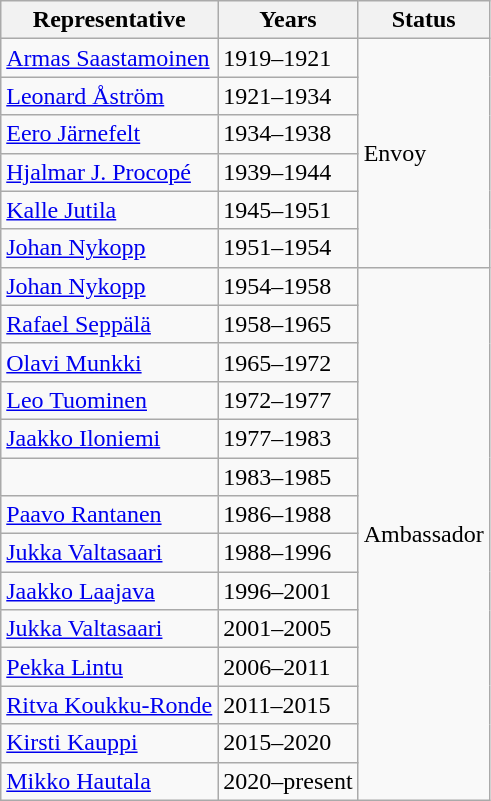<table class="wikitable sortable">
<tr>
<th>Representative</th>
<th>Years</th>
<th>Status</th>
</tr>
<tr>
<td><a href='#'>Armas Saastamoinen</a></td>
<td>1919–1921</td>
<td rowspan="6">Envoy</td>
</tr>
<tr>
<td><a href='#'>Leonard Åström</a></td>
<td>1921–1934</td>
</tr>
<tr>
<td><a href='#'>Eero Järnefelt</a></td>
<td>1934–1938</td>
</tr>
<tr>
<td><a href='#'>Hjalmar J. Procopé</a></td>
<td>1939–1944</td>
</tr>
<tr>
<td><a href='#'>Kalle Jutila</a></td>
<td>1945–1951</td>
</tr>
<tr>
<td><a href='#'>Johan Nykopp</a></td>
<td>1951–1954</td>
</tr>
<tr>
<td><a href='#'>Johan Nykopp</a></td>
<td>1954–1958</td>
<td rowspan="14">Ambassador</td>
</tr>
<tr>
<td><a href='#'>Rafael Seppälä</a></td>
<td>1958–1965</td>
</tr>
<tr>
<td><a href='#'>Olavi Munkki</a></td>
<td>1965–1972</td>
</tr>
<tr>
<td><a href='#'>Leo Tuominen</a></td>
<td>1972–1977</td>
</tr>
<tr>
<td><a href='#'>Jaakko Iloniemi</a></td>
<td>1977–1983</td>
</tr>
<tr>
<td></td>
<td>1983–1985</td>
</tr>
<tr>
<td><a href='#'>Paavo Rantanen</a></td>
<td>1986–1988</td>
</tr>
<tr>
<td><a href='#'>Jukka Valtasaari</a></td>
<td>1988–1996</td>
</tr>
<tr>
<td><a href='#'>Jaakko Laajava</a></td>
<td>1996–2001</td>
</tr>
<tr>
<td><a href='#'>Jukka Valtasaari</a></td>
<td>2001–2005</td>
</tr>
<tr>
<td><a href='#'>Pekka Lintu</a></td>
<td>2006–2011</td>
</tr>
<tr>
<td><a href='#'>Ritva Koukku-Ronde</a></td>
<td>2011–2015</td>
</tr>
<tr>
<td><a href='#'>Kirsti Kauppi</a></td>
<td>2015–2020</td>
</tr>
<tr>
<td><a href='#'>Mikko Hautala</a></td>
<td>2020–present</td>
</tr>
</table>
